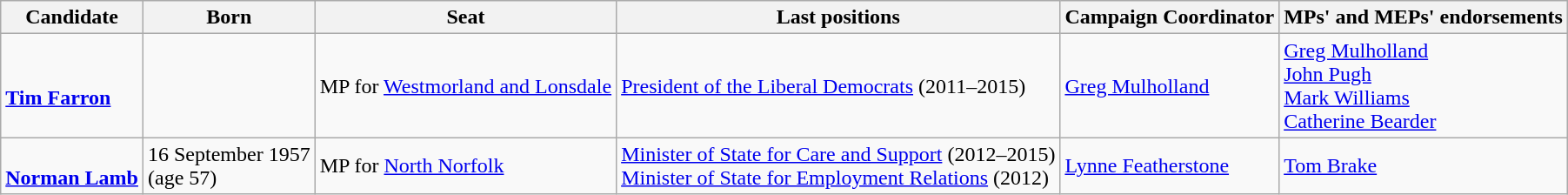<table class=wikitable>
<tr>
<th>Candidate</th>
<th>Born</th>
<th>Seat</th>
<th>Last positions</th>
<th>Campaign Coordinator</th>
<th>MPs' and MEPs' endorsements</th>
</tr>
<tr>
<td><br><strong><a href='#'>Tim Farron</a></strong></td>
<td></td>
<td>MP for <a href='#'>Westmorland and Lonsdale</a></td>
<td><a href='#'>President of the Liberal Democrats</a> (2011–2015)</td>
<td><a href='#'>Greg Mulholland</a></td>
<td><a href='#'>Greg Mulholland</a><br><a href='#'>John Pugh</a><br><a href='#'>Mark Williams</a><br><a href='#'>Catherine Bearder</a></td>
</tr>
<tr>
<td><br><strong><a href='#'>Norman Lamb</a></strong></td>
<td>16 September 1957 <br>(age 57)</td>
<td>MP for <a href='#'>North Norfolk</a></td>
<td><a href='#'>Minister of State for Care and Support</a> (2012–2015)<br><a href='#'>Minister of State for Employment Relations</a> (2012)</td>
<td><a href='#'>Lynne Featherstone</a></td>
<td><a href='#'>Tom Brake</a></td>
</tr>
</table>
